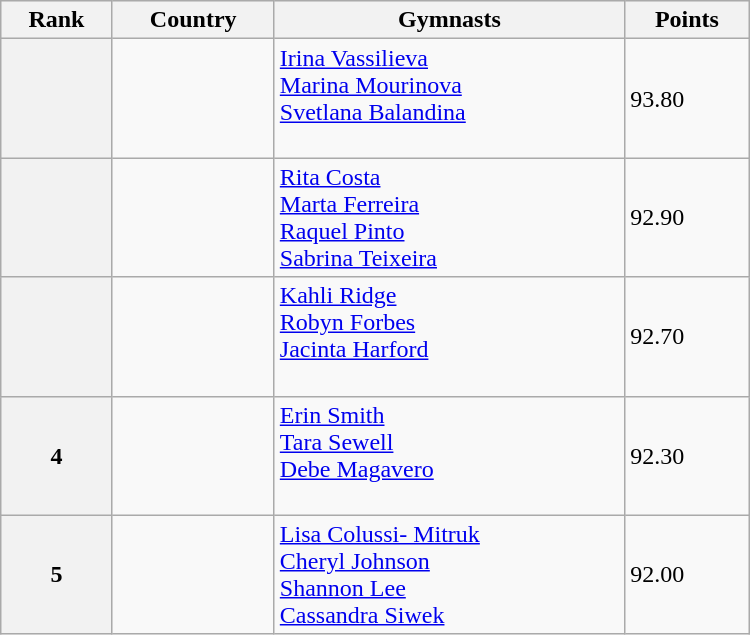<table class="wikitable" width=500>
<tr bgcolor="#efefef">
<th>Rank</th>
<th>Country</th>
<th>Gymnasts</th>
<th>Points</th>
</tr>
<tr>
<th></th>
<td></td>
<td><a href='#'>Irina Vassilieva</a> <br> <a href='#'>Marina Mourinova</a> <br> <a href='#'>Svetlana Balandina</a> <br>  </td>
<td>93.80</td>
</tr>
<tr>
<th></th>
<td></td>
<td><a href='#'>Rita Costa</a> <br> <a href='#'>Marta Ferreira</a> <br> <a href='#'>Raquel Pinto</a> <br> <a href='#'>Sabrina Teixeira</a></td>
<td>92.90</td>
</tr>
<tr>
<th></th>
<td></td>
<td><a href='#'>Kahli Ridge</a> <br> <a href='#'>Robyn Forbes</a>  <br> <a href='#'>Jacinta Harford</a> <br>  </td>
<td>92.70</td>
</tr>
<tr>
<th>4</th>
<td></td>
<td><a href='#'>Erin Smith</a> <br> <a href='#'>Tara Sewell</a> <br> <a href='#'>Debe Magavero</a> <br>  </td>
<td>92.30</td>
</tr>
<tr>
<th>5</th>
<td></td>
<td><a href='#'>Lisa Colussi- Mitruk</a> <br> <a href='#'>Cheryl Johnson</a> <br> <a href='#'>Shannon Lee</a> <br> <a href='#'>Cassandra Siwek</a></td>
<td>92.00</td>
</tr>
</table>
